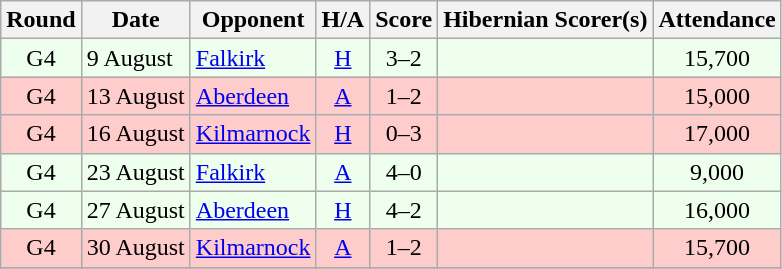<table class="wikitable" style="text-align:center">
<tr>
<th>Round</th>
<th>Date</th>
<th>Opponent</th>
<th>H/A</th>
<th>Score</th>
<th>Hibernian Scorer(s)</th>
<th>Attendance</th>
</tr>
<tr bgcolor=#EEFFEE>
<td>G4</td>
<td align=left>9 August</td>
<td align=left><a href='#'>Falkirk</a></td>
<td><a href='#'>H</a></td>
<td>3–2</td>
<td align=left></td>
<td>15,700</td>
</tr>
<tr bgcolor=#FFCCCC>
<td>G4</td>
<td align=left>13 August</td>
<td align=left><a href='#'>Aberdeen</a></td>
<td><a href='#'>A</a></td>
<td>1–2</td>
<td align=left></td>
<td>15,000</td>
</tr>
<tr bgcolor=#FFCCCC>
<td>G4</td>
<td align=left>16 August</td>
<td align=left><a href='#'>Kilmarnock</a></td>
<td><a href='#'>H</a></td>
<td>0–3</td>
<td align=left></td>
<td>17,000</td>
</tr>
<tr bgcolor=#EEFFEE>
<td>G4</td>
<td align=left>23 August</td>
<td align=left><a href='#'>Falkirk</a></td>
<td><a href='#'>A</a></td>
<td>4–0</td>
<td align=left></td>
<td>9,000</td>
</tr>
<tr bgcolor=#EEFFEE>
<td>G4</td>
<td align=left>27 August</td>
<td align=left><a href='#'>Aberdeen</a></td>
<td><a href='#'>H</a></td>
<td>4–2</td>
<td align=left></td>
<td>16,000</td>
</tr>
<tr bgcolor=#FFCCCC>
<td>G4</td>
<td align=left>30 August</td>
<td align=left><a href='#'>Kilmarnock</a></td>
<td><a href='#'>A</a></td>
<td>1–2</td>
<td align=left></td>
<td>15,700</td>
</tr>
<tr>
</tr>
</table>
